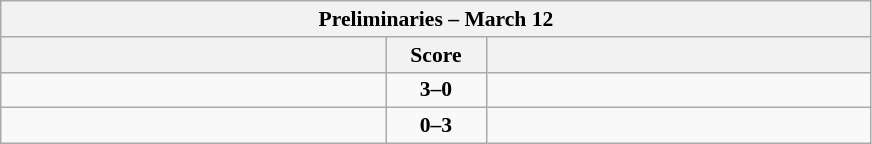<table class="wikitable" style="text-align: center; font-size:90% ">
<tr>
<th colspan=3>Preliminaries – March 12</th>
</tr>
<tr>
<th align="right" width="250"></th>
<th width="60">Score</th>
<th align="left" width="250"></th>
</tr>
<tr>
<td align=left><strong></strong></td>
<td align=center><strong>3–0</strong></td>
<td align=left></td>
</tr>
<tr>
<td align=left></td>
<td align=center><strong>0–3</strong></td>
<td align=left><strong></strong></td>
</tr>
</table>
